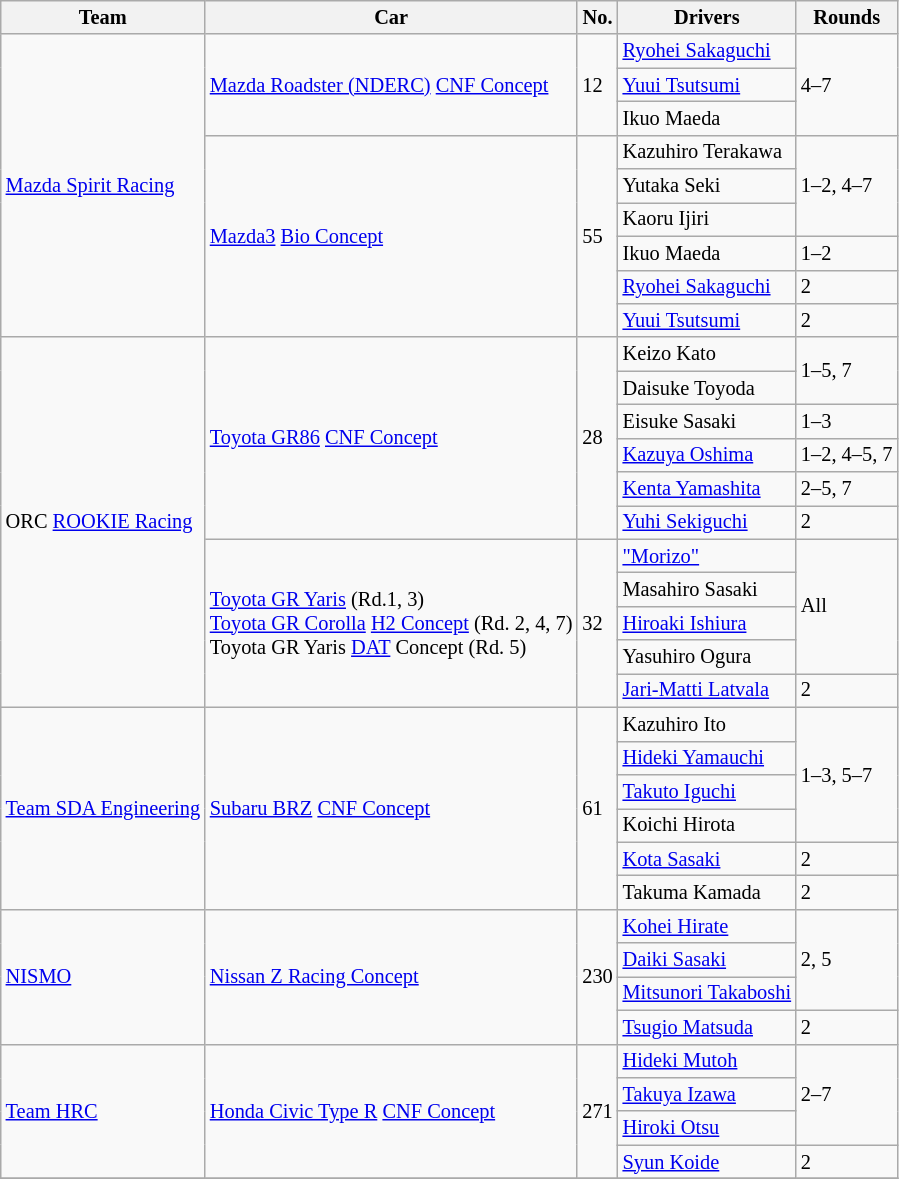<table class="wikitable" style="font-size: 85%">
<tr>
<th>Team</th>
<th>Car</th>
<th>No.</th>
<th>Drivers</th>
<th>Rounds</th>
</tr>
<tr>
<td rowspan=9> <a href='#'>Mazda Spirit Racing</a></td>
<td rowspan=3><a href='#'>Mazda Roadster (NDERC)</a> <a href='#'>CNF Concept</a></td>
<td rowspan=3>12</td>
<td> <a href='#'>Ryohei Sakaguchi</a></td>
<td rowspan=3>4–7</td>
</tr>
<tr>
<td> <a href='#'>Yuui Tsutsumi</a></td>
</tr>
<tr>
<td> Ikuo Maeda</td>
</tr>
<tr>
<td rowspan=6><a href='#'>Mazda3</a> <a href='#'>Bio Concept</a></td>
<td rowspan=6>55</td>
<td> Kazuhiro Terakawa</td>
<td rowspan=3>1–2, 4–7</td>
</tr>
<tr>
<td> Yutaka Seki</td>
</tr>
<tr>
<td> Kaoru Ijiri</td>
</tr>
<tr>
<td> Ikuo Maeda</td>
<td>1–2</td>
</tr>
<tr>
<td> <a href='#'>Ryohei Sakaguchi</a></td>
<td>2</td>
</tr>
<tr>
<td> <a href='#'>Yuui Tsutsumi</a></td>
<td>2</td>
</tr>
<tr>
<td rowspan="11"> ORC <a href='#'>ROOKIE Racing</a></td>
<td rowspan=6><a href='#'>Toyota GR86</a> <a href='#'>CNF Concept</a></td>
<td rowspan=6>28</td>
<td> Keizo Kato</td>
<td rowspan=2>1–5, 7</td>
</tr>
<tr>
<td> Daisuke Toyoda</td>
</tr>
<tr>
<td> Eisuke Sasaki</td>
<td>1–3</td>
</tr>
<tr>
<td> <a href='#'>Kazuya Oshima</a></td>
<td>1–2, 4–5, 7</td>
</tr>
<tr>
<td> <a href='#'>Kenta Yamashita</a></td>
<td>2–5, 7</td>
</tr>
<tr>
<td> <a href='#'>Yuhi Sekiguchi</a></td>
<td>2</td>
</tr>
<tr>
<td rowspan=5><a href='#'>Toyota GR Yaris</a> (Rd.1, 3)<br><a href='#'>Toyota GR Corolla</a> <a href='#'>H2 Concept</a> (Rd. 2, 4, 7)<br>Toyota GR Yaris <a href='#'>DAT</a> Concept (Rd. 5)</td>
<td rowspan=5>32</td>
<td> <a href='#'>"Morizo"</a></td>
<td rowspan=4>All</td>
</tr>
<tr>
<td> Masahiro Sasaki</td>
</tr>
<tr>
<td> <a href='#'>Hiroaki Ishiura</a></td>
</tr>
<tr>
<td> Yasuhiro Ogura</td>
</tr>
<tr>
<td> <a href='#'>Jari-Matti Latvala</a></td>
<td>2</td>
</tr>
<tr>
<td rowspan=6> <a href='#'>Team SDA Engineering</a></td>
<td rowspan=6><a href='#'>Subaru BRZ</a> <a href='#'>CNF Concept</a></td>
<td rowspan=6>61</td>
<td> Kazuhiro Ito</td>
<td rowspan=4>1–3, 5–7</td>
</tr>
<tr>
<td> <a href='#'>Hideki Yamauchi</a></td>
</tr>
<tr>
<td> <a href='#'>Takuto Iguchi</a></td>
</tr>
<tr>
<td> Koichi Hirota</td>
</tr>
<tr>
<td> <a href='#'>Kota Sasaki</a></td>
<td>2</td>
</tr>
<tr>
<td> Takuma Kamada</td>
<td>2</td>
</tr>
<tr>
<td rowspan=4> <a href='#'>NISMO</a></td>
<td rowspan=4><a href='#'>Nissan Z Racing Concept</a></td>
<td rowspan=4>230</td>
<td> <a href='#'>Kohei Hirate</a></td>
<td rowspan=3>2, 5</td>
</tr>
<tr>
<td> <a href='#'>Daiki Sasaki</a></td>
</tr>
<tr>
<td> <a href='#'>Mitsunori Takaboshi</a></td>
</tr>
<tr>
<td> <a href='#'>Tsugio Matsuda</a></td>
<td>2</td>
</tr>
<tr>
<td rowspan=4> <a href='#'>Team HRC</a></td>
<td rowspan=4><a href='#'>Honda Civic Type R</a> <a href='#'>CNF Concept</a></td>
<td rowspan=4>271</td>
<td> <a href='#'>Hideki Mutoh</a></td>
<td rowspan=3>2–7</td>
</tr>
<tr>
<td> <a href='#'>Takuya Izawa</a></td>
</tr>
<tr>
<td> <a href='#'>Hiroki Otsu</a></td>
</tr>
<tr>
<td> <a href='#'>Syun Koide</a></td>
<td>2</td>
</tr>
<tr>
</tr>
</table>
